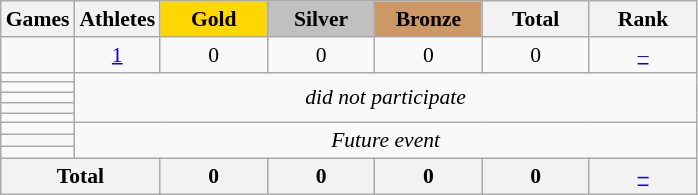<table class="wikitable" style="text-align:center; font-size:90%;">
<tr>
<th>Games</th>
<th>Athletes</th>
<td style="background:gold; width:4.5em; font-weight:bold;">Gold</td>
<td style="background:silver; width:4.5em; font-weight:bold;">Silver</td>
<td style="background:#cc9966; width:4.5em; font-weight:bold;">Bronze</td>
<th style="width:4.5em; font-weight:bold;">Total</th>
<th style="width:4.5em; font-weight:bold;">Rank</th>
</tr>
<tr>
<td align=left></td>
<td><a href='#'>1</a></td>
<td>0</td>
<td>0</td>
<td>0</td>
<td>0</td>
<td><a href='#'>–</a></td>
</tr>
<tr>
<td align=left></td>
<td colspan=6; rowspan=5><em>did not participate</em></td>
</tr>
<tr>
<td align=left></td>
</tr>
<tr>
<td align=left></td>
</tr>
<tr>
<td align=left></td>
</tr>
<tr>
<td align=left></td>
</tr>
<tr>
<td align=left></td>
<td colspan=8 rowspan=3><em>Future event</em></td>
</tr>
<tr>
<td align=left></td>
</tr>
<tr>
<td align=left></td>
</tr>
<tr>
<th colspan=2>Total</th>
<th>0</th>
<th>0</th>
<th>0</th>
<th>0</th>
<th><a href='#'>–</a></th>
</tr>
</table>
